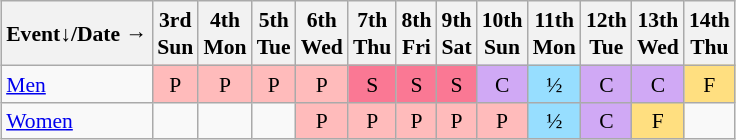<table class="wikitable" style="margin:0.5em auto; font-size:90%; line-height:1.25em; text-align:center">
<tr>
<th>Event↓/Date →</th>
<th>3rd<br>Sun</th>
<th>4th<br>Mon</th>
<th>5th<br>Tue</th>
<th>6th<br>Wed</th>
<th>7th<br>Thu</th>
<th>8th<br>Fri</th>
<th>9th<br>Sat</th>
<th>10th<br>Sun</th>
<th>11th<br>Mon</th>
<th>12th<br>Tue</th>
<th>13th<br>Wed</th>
<th>14th<br>Thu</th>
</tr>
<tr>
<td style="text-align:left;"><a href='#'>Men</a></td>
<td bgcolor="#FFBBBB">P</td>
<td bgcolor="#FFBBBB">P</td>
<td bgcolor="#FFBBBB">P</td>
<td bgcolor="#FFBBBB">P</td>
<td bgcolor="#FA7894">S</td>
<td bgcolor="#FA7894">S</td>
<td bgcolor="#FA7894">S</td>
<td bgcolor="#D0A9F5">C</td>
<td bgcolor="#97DEFF">½</td>
<td bgcolor="#D0A9F5">C</td>
<td bgcolor="#D0A9F5">C</td>
<td bgcolor="#FFDF80">F</td>
</tr>
<tr>
<td style="text-align:left;"><a href='#'>Women</a></td>
<td></td>
<td></td>
<td></td>
<td bgcolor="#FFBBBB">P</td>
<td bgcolor="#FFBBBB">P</td>
<td bgcolor="#FFBBBB">P</td>
<td bgcolor="#FFBBBB">P</td>
<td bgcolor="#FFBBBB">P</td>
<td bgcolor="#97DEFF">½</td>
<td bgcolor="#D0A9F5">C</td>
<td bgcolor="#FFDF80">F</td>
</tr>
</table>
